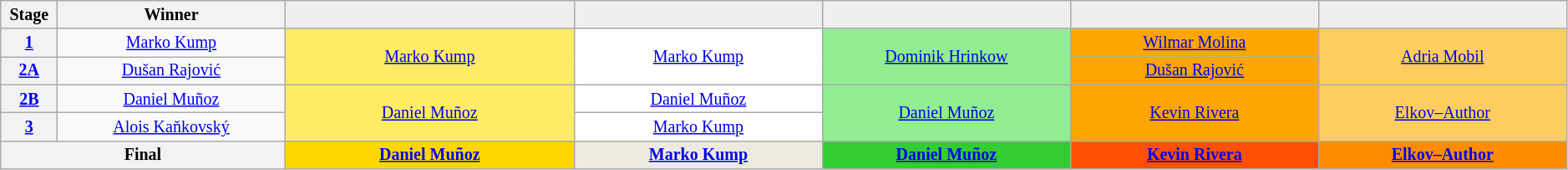<table class="wikitable" style="text-align: center; font-size:smaller;">
<tr style="background:#efefef;">
<th style="width:2%;">Stage</th>
<th style="width:11%;">Winner</th>
<th style="background:#efefef; width:14%;"></th>
<th style="background:#efefef; width:12%;"></th>
<th style="background:#efefef; width:12%;"></th>
<th style="background:#efefef; width:12%;"></th>
<th style="background:#efefef; width:12%;"></th>
</tr>
<tr>
<th><a href='#'>1</a></th>
<td><a href='#'>Marko Kump</a></td>
<td rowspan=2 style="background:#FFEB64;"><a href='#'>Marko Kump</a></td>
<td rowspan=2 style="background:white;"><a href='#'>Marko Kump</a></td>
<td rowspan=2 style="background:lightgreen;"><a href='#'>Dominik Hrinkow</a></td>
<td style="background:orange;"><a href='#'>Wilmar Molina</a></td>
<td rowspan=2 style="background:#FFCD5F;"><a href='#'>Adria Mobil</a></td>
</tr>
<tr>
<th><a href='#'>2A</a></th>
<td><a href='#'>Dušan Rajović</a></td>
<td style="background:orange;"><a href='#'>Dušan Rajović</a></td>
</tr>
<tr>
<th><a href='#'>2B</a></th>
<td><a href='#'>Daniel Muñoz</a></td>
<td rowspan=2 style="background:#FFEB64;"><a href='#'>Daniel Muñoz</a></td>
<td style="background:white;"><a href='#'>Daniel Muñoz</a></td>
<td rowspan=2 style="background:lightgreen;"><a href='#'>Daniel Muñoz</a></td>
<td rowspan=2 style="background:orange;"><a href='#'>Kevin Rivera</a></td>
<td rowspan=2 style="background:#FFCD5F;"><a href='#'>Elkov–Author</a></td>
</tr>
<tr>
<th><a href='#'>3</a></th>
<td><a href='#'>Alois Kaňkovský</a></td>
<td style="background:white;"><a href='#'>Marko Kump</a></td>
</tr>
<tr>
<th colspan=2>Final</th>
<td style="background:gold;"><strong><a href='#'>Daniel Muñoz</a></strong></td>
<td style="background:#EDEAE0;"><strong><a href='#'>Marko Kump</a></strong></td>
<td style="background:limegreen;"><strong><a href='#'>Daniel Muñoz</a></strong></td>
<td style="background:#FF4F00;"><strong><a href='#'>Kevin Rivera</a></strong></td>
<td style="background:#FF8C00;"><strong><a href='#'>Elkov–Author</a></strong></td>
</tr>
</table>
